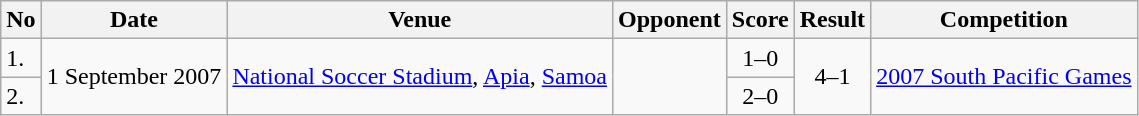<table class="wikitable">
<tr>
<th>No</th>
<th>Date</th>
<th>Venue</th>
<th>Opponent</th>
<th>Score</th>
<th>Result</th>
<th>Competition</th>
</tr>
<tr>
<td>1.</td>
<td rowspan="2">1 September 2007</td>
<td rowspan="2"><a href='#'>National Soccer Stadium</a>, <a href='#'>Apia</a>, <a href='#'>Samoa</a></td>
<td rowspan="2"></td>
<td align=center>1–0</td>
<td rowspan="2" style="text-align:center">4–1</td>
<td rowspan="2"><a href='#'>2007 South Pacific Games</a></td>
</tr>
<tr>
<td>2.</td>
<td align=center>2–0</td>
</tr>
</table>
